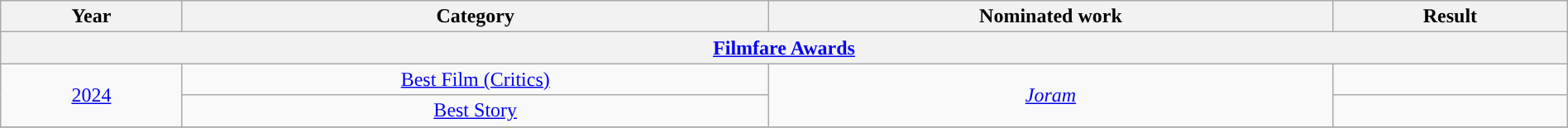<table class="wikitable sortable" style="width: 100%; text-align: center;">
<tr>
<th scope="col">Year</th>
<th scope="col">Category</th>
<th scope="col">Nominated work</th>
<th scope="col">Result</th>
</tr>
<tr>
<th colspan="6" style="background:FFC1CC;"><a href='#'>Filmfare Awards</a></th>
</tr>
<tr>
<td rowspan="2"><a href='#'>2024</a></td>
<td><a href='#'>Best Film (Critics)</a></td>
<td rowspan="2"><em><a href='#'>Joram</a></em></td>
<td></td>
</tr>
<tr>
<td><a href='#'>Best Story</a></td>
<td></td>
</tr>
<tr>
</tr>
</table>
